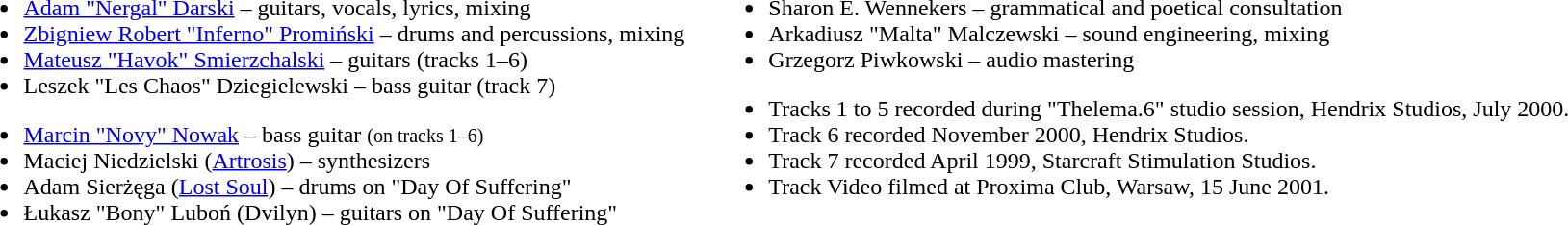<table>
<tr>
<td valign="top"><br><ul><li><a href='#'>Adam "Nergal" Darski</a> – guitars, vocals, lyrics, mixing</li><li><a href='#'>Zbigniew Robert "Inferno" Promiński</a> – drums and percussions, mixing</li><li><a href='#'>Mateusz "Havok" Smierzchalski</a> – guitars (tracks 1–6)</li><li>Leszek "Les Chaos" Dziegielewski – bass guitar (track 7)</li></ul><ul><li><a href='#'>Marcin "Novy" Nowak</a> – bass guitar <small>(on tracks 1–6)</small></li><li>Maciej Niedzielski (<a href='#'>Artrosis</a>) – synthesizers</li><li>Adam Sierżęga (<a href='#'>Lost Soul</a>) – drums on "Day Of Suffering"</li><li>Łukasz "Bony" Luboń (Dvilyn) – guitars on "Day Of Suffering"</li></ul></td>
<td width="10"></td>
<td valign="top"><br><ul><li>Sharon E. Wennekers – grammatical and poetical consultation</li><li>Arkadiusz "Malta" Malczewski – sound engineering, mixing</li><li>Grzegorz Piwkowski  – audio mastering</li></ul><ul><li>Tracks 1 to 5 recorded during "Thelema.6" studio session, Hendrix Studios, July 2000.</li><li>Track 6 recorded November 2000, Hendrix Studios.</li><li>Track 7 recorded April 1999, Starcraft Stimulation Studios.</li><li>Track Video filmed at Proxima Club, Warsaw, 15 June 2001.</li></ul></td>
</tr>
</table>
